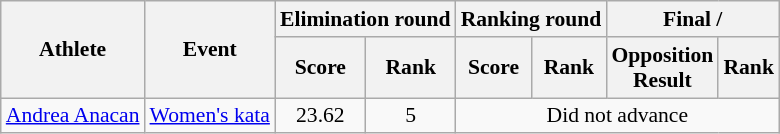<table class="wikitable" style="font-size:90%;">
<tr>
<th rowspan=2>Athlete</th>
<th rowspan=2>Event</th>
<th colspan=2>Elimination round</th>
<th colspan=2>Ranking round</th>
<th colspan=2>Final / </th>
</tr>
<tr>
<th>Score</th>
<th>Rank</th>
<th>Score</th>
<th>Rank</th>
<th>Opposition<br>Result</th>
<th>Rank</th>
</tr>
<tr align=center>
<td align=left><a href='#'>Andrea Anacan</a></td>
<td align=left><a href='#'>Women's kata</a></td>
<td>23.62</td>
<td>5</td>
<td colspan="4">Did not advance</td>
</tr>
</table>
